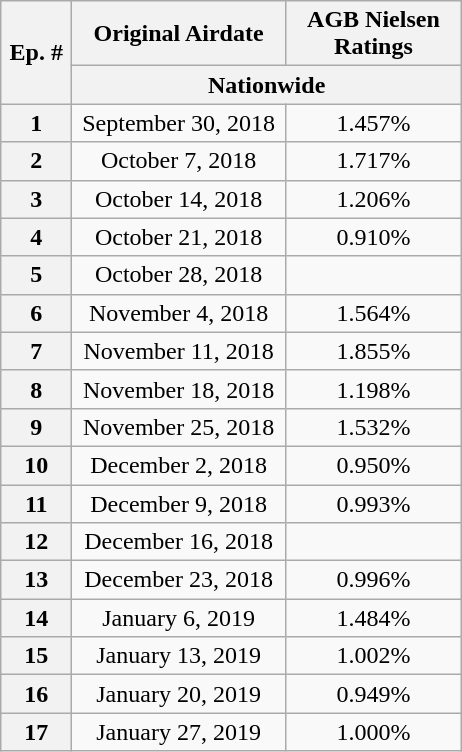<table class="wikitable" style="text-align:center">
<tr>
<th rowspan="2" style="width:40px">Ep. #</th>
<th style="width:135px">Original Airdate</th>
<th width="110">AGB Nielsen Ratings</th>
</tr>
<tr>
<th colspan="2">Nationwide</th>
</tr>
<tr>
<th>1</th>
<td>September 30, 2018</td>
<td>1.457%</td>
</tr>
<tr>
<th>2</th>
<td>October 7, 2018</td>
<td>1.717%</td>
</tr>
<tr>
<th>3</th>
<td>October 14, 2018</td>
<td>1.206%</td>
</tr>
<tr>
<th>4</th>
<td>October 21, 2018</td>
<td>0.910%</td>
</tr>
<tr>
<th>5</th>
<td>October 28, 2018</td>
<td></td>
</tr>
<tr>
<th>6</th>
<td>November 4, 2018</td>
<td>1.564%</td>
</tr>
<tr>
<th>7</th>
<td>November 11, 2018</td>
<td>1.855%</td>
</tr>
<tr>
<th>8</th>
<td>November 18, 2018</td>
<td>1.198%</td>
</tr>
<tr>
<th>9</th>
<td>November 25, 2018</td>
<td>1.532%</td>
</tr>
<tr>
<th>10</th>
<td>December 2, 2018</td>
<td>0.950%</td>
</tr>
<tr>
<th>11</th>
<td>December 9, 2018</td>
<td>0.993%</td>
</tr>
<tr>
<th>12</th>
<td>December 16, 2018</td>
<td></td>
</tr>
<tr>
<th>13</th>
<td>December 23, 2018</td>
<td>0.996%</td>
</tr>
<tr>
<th>14</th>
<td>January 6, 2019</td>
<td>1.484%</td>
</tr>
<tr>
<th>15</th>
<td>January 13, 2019</td>
<td>1.002%</td>
</tr>
<tr>
<th>16</th>
<td>January 20, 2019</td>
<td>0.949%</td>
</tr>
<tr>
<th>17</th>
<td>January 27, 2019</td>
<td>1.000%</td>
</tr>
</table>
